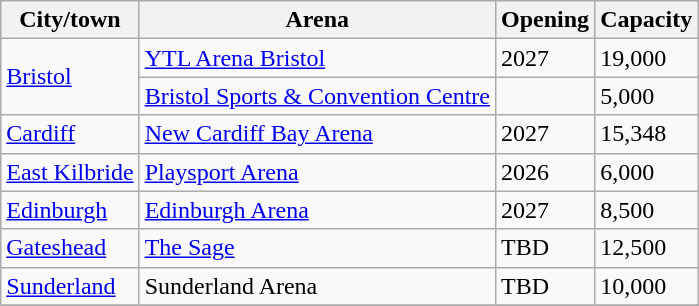<table class="wikitable sortable">
<tr>
<th>City/town</th>
<th>Arena</th>
<th>Opening</th>
<th data-sort-type="number">Capacity</th>
</tr>
<tr>
<td rowspan="2"><a href='#'>Bristol</a></td>
<td><a href='#'>YTL Arena Bristol</a></td>
<td>2027</td>
<td>19,000</td>
</tr>
<tr>
<td><a href='#'>Bristol Sports & Convention Centre</a></td>
<td></td>
<td>5,000</td>
</tr>
<tr>
<td><a href='#'>Cardiff</a></td>
<td><a href='#'>New Cardiff Bay Arena</a></td>
<td>2027</td>
<td>15,348</td>
</tr>
<tr>
<td><a href='#'>East Kilbride</a></td>
<td><a href='#'>Playsport Arena</a></td>
<td>2026</td>
<td>6,000</td>
</tr>
<tr>
<td><a href='#'>Edinburgh</a></td>
<td><a href='#'>Edinburgh Arena</a></td>
<td>2027</td>
<td>8,500</td>
</tr>
<tr>
<td><a href='#'>Gateshead</a></td>
<td><a href='#'>The Sage</a></td>
<td>TBD</td>
<td>12,500</td>
</tr>
<tr>
<td><a href='#'>Sunderland</a></td>
<td>Sunderland Arena</td>
<td>TBD</td>
<td>10,000</td>
</tr>
<tr>
</tr>
</table>
